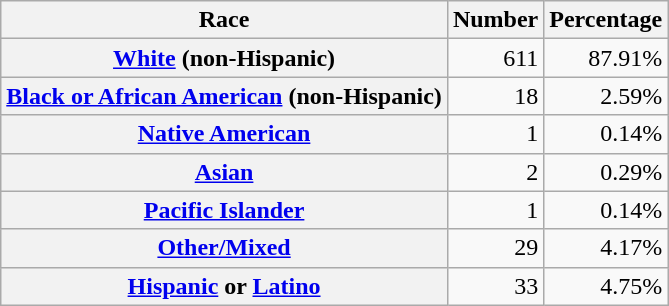<table class="wikitable" style="text-align:right">
<tr>
<th scope="col">Race</th>
<th scope="col">Number</th>
<th scope="col">Percentage</th>
</tr>
<tr>
<th scope="row"><a href='#'>White</a> (non-Hispanic)</th>
<td>611</td>
<td>87.91%</td>
</tr>
<tr>
<th scope="row"><a href='#'>Black or African American</a> (non-Hispanic)</th>
<td>18</td>
<td>2.59%</td>
</tr>
<tr>
<th scope="row"><a href='#'>Native American</a></th>
<td>1</td>
<td>0.14%</td>
</tr>
<tr>
<th scope="row"><a href='#'>Asian</a></th>
<td>2</td>
<td>0.29%</td>
</tr>
<tr>
<th scope="row"><a href='#'>Pacific Islander</a></th>
<td>1</td>
<td>0.14%</td>
</tr>
<tr>
<th scope="row"><a href='#'>Other/Mixed</a></th>
<td>29</td>
<td>4.17%</td>
</tr>
<tr>
<th scope="row"><a href='#'>Hispanic</a> or <a href='#'>Latino</a></th>
<td>33</td>
<td>4.75%</td>
</tr>
</table>
